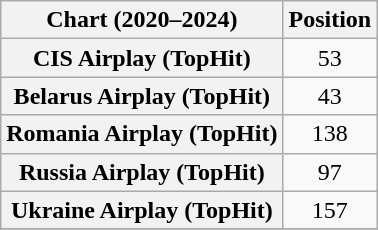<table class="wikitable sortable plainrowheaders" style="text-align:center">
<tr>
<th scope="col">Chart (2020–2024)</th>
<th scope="col">Position</th>
</tr>
<tr>
<th scope="row">CIS Airplay (TopHit)</th>
<td>53</td>
</tr>
<tr>
<th scope="row">Belarus Airplay (TopHit)</th>
<td>43</td>
</tr>
<tr>
<th scope="row">Romania Airplay (TopHit)</th>
<td>138</td>
</tr>
<tr>
<th scope="row">Russia Airplay (TopHit)</th>
<td>97</td>
</tr>
<tr>
<th scope="row">Ukraine Airplay (TopHit)</th>
<td>157</td>
</tr>
<tr>
</tr>
</table>
